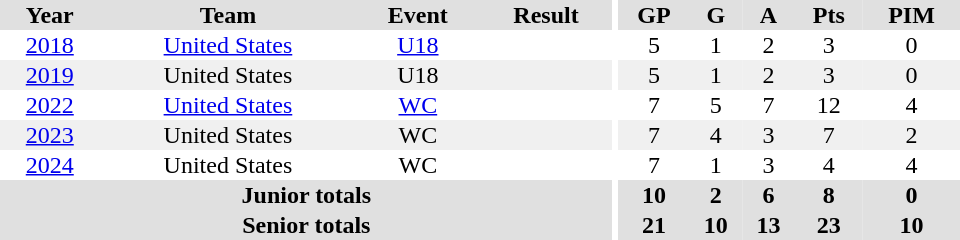<table border="0" cellpadding="1" cellspacing="0" ID="Table3" style="text-align:center; width:40em">
<tr ALIGN="center" bgcolor="#e0e0e0">
<th>Year</th>
<th>Team</th>
<th>Event</th>
<th>Result</th>
<th rowspan="99" bgcolor="#ffffff"></th>
<th>GP</th>
<th>G</th>
<th>A</th>
<th>Pts</th>
<th>PIM</th>
</tr>
<tr>
<td><a href='#'>2018</a></td>
<td><a href='#'>United States</a></td>
<td><a href='#'>U18</a></td>
<td></td>
<td>5</td>
<td>1</td>
<td>2</td>
<td>3</td>
<td>0</td>
</tr>
<tr bgcolor="#f0f0f0">
<td><a href='#'>2019</a></td>
<td>United States</td>
<td>U18</td>
<td></td>
<td>5</td>
<td>1</td>
<td>2</td>
<td>3</td>
<td>0</td>
</tr>
<tr>
<td><a href='#'>2022</a></td>
<td><a href='#'>United States</a></td>
<td><a href='#'>WC</a></td>
<td></td>
<td>7</td>
<td>5</td>
<td>7</td>
<td>12</td>
<td>4</td>
</tr>
<tr bgcolor="#f0f0f0">
<td><a href='#'>2023</a></td>
<td>United States</td>
<td>WC</td>
<td></td>
<td>7</td>
<td>4</td>
<td>3</td>
<td>7</td>
<td>2</td>
</tr>
<tr>
<td><a href='#'>2024</a></td>
<td>United States</td>
<td>WC</td>
<td></td>
<td>7</td>
<td>1</td>
<td>3</td>
<td>4</td>
<td>4</td>
</tr>
<tr bgcolor="#e0e0e0">
<th colspan="4">Junior totals</th>
<th>10</th>
<th>2</th>
<th>6</th>
<th>8</th>
<th>0</th>
</tr>
<tr bgcolor="#e0e0e0">
<th colspan="4">Senior totals</th>
<th>21</th>
<th>10</th>
<th>13</th>
<th>23</th>
<th>10</th>
</tr>
</table>
